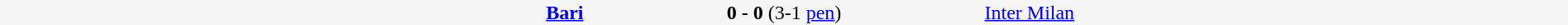<table cellspacing=0 width=100% style=background:#F5F5F5>
<tr>
<td width=22% align=right><strong> <a href='#'>Bari</a></strong></td>
<td align=center width=15%><strong>0 - 0</strong> (3-1 <a href='#'>pen</a>)</td>
<td width=22%> <a href='#'>Inter Milan</a></td>
</tr>
</table>
